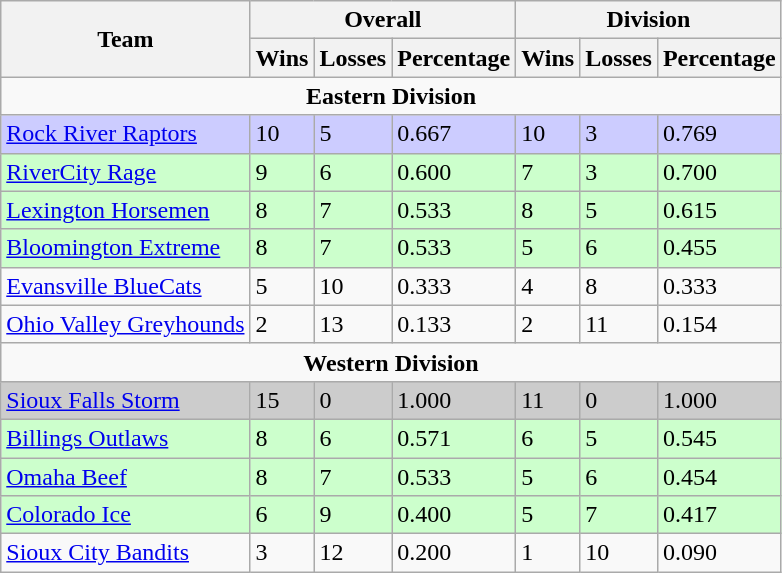<table class="wikitable">
<tr>
<th rowspan="2" align="center">Team</th>
<th colspan="3" align="center">Overall</th>
<th colspan="3" align="center">Division</th>
</tr>
<tr>
<th>Wins</th>
<th>Losses</th>
<th>Percentage</th>
<th>Wins</th>
<th>Losses</th>
<th>Percentage</th>
</tr>
<tr>
<td colspan="7" align="center"><strong>Eastern Division</strong></td>
</tr>
<tr bgcolor=#ccccff>
<td><a href='#'>Rock River Raptors</a></td>
<td>10</td>
<td>5</td>
<td>0.667</td>
<td>10</td>
<td>3</td>
<td>0.769</td>
</tr>
<tr bgcolor=#ccffcc>
<td><a href='#'>RiverCity Rage</a></td>
<td>9</td>
<td>6</td>
<td>0.600</td>
<td>7</td>
<td>3</td>
<td>0.700</td>
</tr>
<tr bgcolor=#ccffcc>
<td><a href='#'>Lexington Horsemen</a></td>
<td>8</td>
<td>7</td>
<td>0.533</td>
<td>8</td>
<td>5</td>
<td>0.615</td>
</tr>
<tr bgcolor=#ccffcc>
<td><a href='#'>Bloomington Extreme</a></td>
<td>8</td>
<td>7</td>
<td>0.533</td>
<td>5</td>
<td>6</td>
<td>0.455</td>
</tr>
<tr>
<td><a href='#'>Evansville BlueCats</a></td>
<td>5</td>
<td>10</td>
<td>0.333</td>
<td>4</td>
<td>8</td>
<td>0.333</td>
</tr>
<tr>
<td><a href='#'>Ohio Valley Greyhounds</a></td>
<td>2</td>
<td>13</td>
<td>0.133</td>
<td>2</td>
<td>11</td>
<td>0.154</td>
</tr>
<tr>
<td colspan="7" align="center"><strong>Western Division</strong></td>
</tr>
<tr bgcolor=#cccccc>
<td><a href='#'>Sioux Falls Storm</a></td>
<td>15</td>
<td>0</td>
<td>1.000</td>
<td>11</td>
<td>0</td>
<td>1.000</td>
</tr>
<tr bgcolor=#ccffcc>
<td><a href='#'>Billings Outlaws</a></td>
<td>8</td>
<td>6</td>
<td>0.571</td>
<td>6</td>
<td>5</td>
<td>0.545</td>
</tr>
<tr bgcolor=#ccffcc>
<td><a href='#'>Omaha Beef</a></td>
<td>8</td>
<td>7</td>
<td>0.533</td>
<td>5</td>
<td>6</td>
<td>0.454</td>
</tr>
<tr bgcolor=#ccffcc>
<td><a href='#'>Colorado Ice</a></td>
<td>6</td>
<td>9</td>
<td>0.400</td>
<td>5</td>
<td>7</td>
<td>0.417</td>
</tr>
<tr>
<td><a href='#'>Sioux City Bandits</a></td>
<td>3</td>
<td>12</td>
<td>0.200</td>
<td>1</td>
<td>10</td>
<td>0.090</td>
</tr>
</table>
